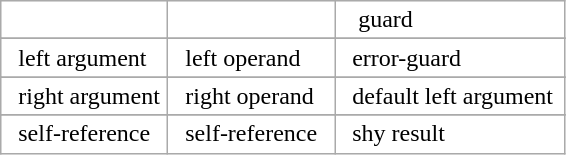<table class="wikitable">
<tr bgcolor="#ffffff">
<td></td>
<td></td>
<td>   guard</td>
</tr>
<tr>
</tr>
<tr bgcolor="#ffffff">
<td>  left argument</td>
<td>  left operand</td>
<td>  error-guard</td>
</tr>
<tr>
</tr>
<tr bgcolor="#ffffff">
<td>  right argument</td>
<td>  right operand</td>
<td>  default left argument </td>
</tr>
<tr>
</tr>
<tr bgcolor="#ffffff">
<td>  self-reference  </td>
<td>  self-reference  </td>
<td>  shy result</td>
</tr>
</table>
